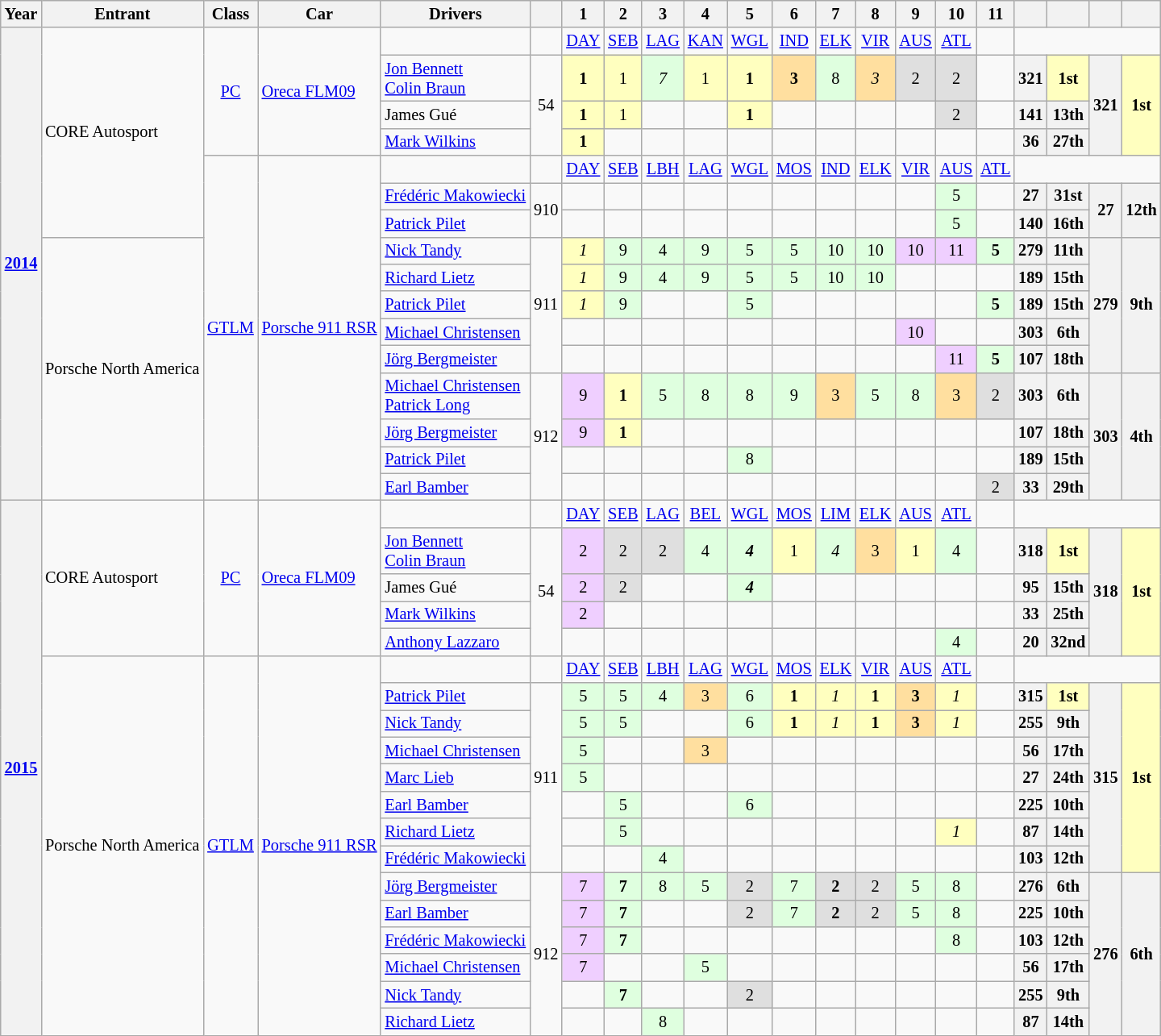<table class="wikitable" style="text-align:center; font-size:85%">
<tr>
<th>Year</th>
<th>Entrant</th>
<th>Class</th>
<th>Car</th>
<th>Drivers</th>
<th></th>
<th>1</th>
<th>2</th>
<th>3</th>
<th>4</th>
<th>5</th>
<th>6</th>
<th>7</th>
<th>8</th>
<th>9</th>
<th>10</th>
<th>11</th>
<th></th>
<th></th>
<th></th>
<th></th>
</tr>
<tr>
<th rowspan=16><a href='#'>2014</a></th>
<td rowspan=7 align="left"> CORE Autosport</td>
<td rowspan=4><a href='#'>PC</a></td>
<td rowspan=4 align="left"><a href='#'>Oreca FLM09</a></td>
<td></td>
<td></td>
<td><a href='#'>DAY</a></td>
<td><a href='#'>SEB</a></td>
<td><a href='#'>LAG</a></td>
<td><a href='#'>KAN</a></td>
<td><a href='#'>WGL</a></td>
<td><a href='#'>IND</a></td>
<td><a href='#'>ELK</a></td>
<td><a href='#'>VIR</a></td>
<td><a href='#'>AUS</a></td>
<td><a href='#'>ATL</a></td>
<td></td>
<td colspan=4></td>
</tr>
<tr>
<td align="left"> <a href='#'>Jon Bennett</a><br> <a href='#'>Colin Braun</a></td>
<td rowspan=3>54</td>
<td style="background:#FFFFBF;"><strong>1</strong></td>
<td style="background:#FFFFBF;">1</td>
<td style="background:#DFFFDF;"><em>7</em></td>
<td style="background:#FFFFBF;">1</td>
<td style="background:#FFFFBF;"><strong>1</strong></td>
<td style="background:#FFDF9F;"><strong>3</strong></td>
<td style="background:#DFFFDF;">8</td>
<td style="background:#FFDF9F;"><em>3</em></td>
<td style="background:#DFDFDF;">2</td>
<td style="background:#DFDFDF;">2</td>
<td></td>
<th>321</th>
<th style="background:#FFFFBF;">1st</th>
<th rowspan=3>321</th>
<th rowspan=3 style="background:#FFFFBF;">1st</th>
</tr>
<tr>
<td align="left"> James Gué</td>
<td style="background:#FFFFBF;"><strong>1</strong></td>
<td style="background:#FFFFBF;">1</td>
<td></td>
<td></td>
<td style="background:#FFFFBF;"><strong>1</strong></td>
<td></td>
<td></td>
<td></td>
<td></td>
<td style="background:#DFDFDF;">2</td>
<td></td>
<th>141</th>
<th>13th</th>
</tr>
<tr>
<td align="left"> <a href='#'>Mark Wilkins</a></td>
<td style="background:#FFFFBF;"><strong>1</strong></td>
<td></td>
<td></td>
<td></td>
<td></td>
<td></td>
<td></td>
<td></td>
<td></td>
<td></td>
<td></td>
<th>36</th>
<th>27th</th>
</tr>
<tr>
<td rowspan=12><a href='#'>GTLM</a></td>
<td rowspan=12 align="left"><a href='#'>Porsche 911 RSR</a></td>
<td></td>
<td></td>
<td><a href='#'>DAY</a></td>
<td><a href='#'>SEB</a></td>
<td><a href='#'>LBH</a></td>
<td><a href='#'>LAG</a></td>
<td><a href='#'>WGL</a></td>
<td><a href='#'>MOS</a></td>
<td><a href='#'>IND</a></td>
<td><a href='#'>ELK</a></td>
<td><a href='#'>VIR</a></td>
<td><a href='#'>AUS</a></td>
<td><a href='#'>ATL</a></td>
<td colspan=4></td>
</tr>
<tr>
<td align="left"> <a href='#'>Frédéric Makowiecki</a></td>
<td rowspan=2>910</td>
<td></td>
<td></td>
<td></td>
<td></td>
<td></td>
<td></td>
<td></td>
<td></td>
<td></td>
<td style="background:#DFFFDF;">5</td>
<td></td>
<th>27</th>
<th>31st</th>
<th rowspan=2>27</th>
<th rowspan=2>12th</th>
</tr>
<tr>
<td align="left"> <a href='#'>Patrick Pilet</a></td>
<td></td>
<td></td>
<td></td>
<td></td>
<td></td>
<td></td>
<td></td>
<td></td>
<td></td>
<td style="background:#DFFFDF;">5</td>
<td></td>
<th>140</th>
<th>16th</th>
</tr>
<tr>
<td rowspan=9 align="left"> Porsche North America</td>
<td align="left"> <a href='#'>Nick Tandy</a></td>
<td rowspan=5>911</td>
<td style="background:#FFFFBF;"><em>1</em></td>
<td style="background:#DFFFDF;">9</td>
<td style="background:#DFFFDF;">4</td>
<td style="background:#DFFFDF;">9</td>
<td style="background:#DFFFDF;">5</td>
<td style="background:#DFFFDF;">5</td>
<td style="background:#DFFFDF;">10</td>
<td style="background:#DFFFDF;">10</td>
<td style="background:#EFCFFF;">10</td>
<td style="background:#EFCFFF;">11</td>
<td style="background:#DFFFDF;"><strong>5</strong></td>
<th>279</th>
<th>11th</th>
<th rowspan=5>279</th>
<th rowspan=5>9th</th>
</tr>
<tr>
<td align="left"> <a href='#'>Richard Lietz</a></td>
<td style="background:#FFFFBF;"><em>1</em></td>
<td style="background:#DFFFDF;">9</td>
<td style="background:#DFFFDF;">4</td>
<td style="background:#DFFFDF;">9</td>
<td style="background:#DFFFDF;">5</td>
<td style="background:#DFFFDF;">5</td>
<td style="background:#DFFFDF;">10</td>
<td style="background:#DFFFDF;">10</td>
<td></td>
<td></td>
<td></td>
<th>189</th>
<th>15th</th>
</tr>
<tr>
<td align="left"> <a href='#'>Patrick Pilet</a></td>
<td style="background:#FFFFBF;"><em>1</em></td>
<td style="background:#DFFFDF;">9</td>
<td></td>
<td></td>
<td style="background:#DFFFDF;">5</td>
<td></td>
<td></td>
<td></td>
<td></td>
<td></td>
<td style="background:#DFFFDF;"><strong>5</strong></td>
<th>189</th>
<th>15th</th>
</tr>
<tr>
<td align="left"> <a href='#'>Michael Christensen</a></td>
<td></td>
<td></td>
<td></td>
<td></td>
<td></td>
<td></td>
<td></td>
<td></td>
<td style="background:#EFCFFF;">10</td>
<td></td>
<td></td>
<th>303</th>
<th>6th</th>
</tr>
<tr>
<td align="left"> <a href='#'>Jörg Bergmeister</a></td>
<td></td>
<td></td>
<td></td>
<td></td>
<td></td>
<td></td>
<td></td>
<td></td>
<td></td>
<td style="background:#EFCFFF;">11</td>
<td style="background:#DFFFDF;"><strong>5</strong></td>
<th>107</th>
<th>18th</th>
</tr>
<tr>
<td align="left"> <a href='#'>Michael Christensen</a><br> <a href='#'>Patrick Long</a></td>
<td rowspan=4>912</td>
<td style="background:#efcfff;">9</td>
<td style="background:#ffffbf;"><strong>1</strong></td>
<td style="background:#dfffdf;">5</td>
<td style="background:#dfffdf;">8</td>
<td style="background:#dfffdf;">8</td>
<td style="background:#dfffdf;">9</td>
<td style="background:#ffdf9f;">3</td>
<td style="background:#dfffdf;">5</td>
<td style="background:#dfffdf;">8</td>
<td style="background:#ffdf9f;">3</td>
<td style="background:#dfdfdf;">2</td>
<th>303</th>
<th>6th</th>
<th rowspan=4>303</th>
<th rowspan=4>4th</th>
</tr>
<tr>
<td align="left"> <a href='#'>Jörg Bergmeister</a></td>
<td style="background:#efcfff;">9</td>
<td style="background:#ffffbf;"><strong>1</strong></td>
<td></td>
<td></td>
<td></td>
<td></td>
<td></td>
<td></td>
<td></td>
<td></td>
<td></td>
<th>107</th>
<th>18th</th>
</tr>
<tr>
<td align="left"> <a href='#'>Patrick Pilet</a></td>
<td></td>
<td></td>
<td></td>
<td></td>
<td style="background:#dfffdf;">8</td>
<td></td>
<td></td>
<td></td>
<td></td>
<td></td>
<td></td>
<th>189</th>
<th>15th</th>
</tr>
<tr>
<td align="left"> <a href='#'>Earl Bamber</a></td>
<td></td>
<td></td>
<td></td>
<td></td>
<td></td>
<td></td>
<td></td>
<td></td>
<td></td>
<td></td>
<td style="background:#dfdfdf;">2</td>
<th>33</th>
<th>29th</th>
</tr>
<tr>
<th rowspan=19><a href='#'>2015</a></th>
<td rowspan=5 align="left"> CORE Autosport</td>
<td rowspan=5><a href='#'>PC</a></td>
<td rowspan=5 align="left"><a href='#'>Oreca FLM09</a></td>
<td></td>
<td></td>
<td><a href='#'>DAY</a></td>
<td><a href='#'>SEB</a></td>
<td><a href='#'>LAG</a></td>
<td><a href='#'>BEL</a></td>
<td><a href='#'>WGL</a></td>
<td><a href='#'>MOS</a></td>
<td><a href='#'>LIM</a></td>
<td><a href='#'>ELK</a></td>
<td><a href='#'>AUS</a></td>
<td><a href='#'>ATL</a></td>
<td></td>
<td colspan=4></td>
</tr>
<tr>
<td align="left"> <a href='#'>Jon Bennett</a><br> <a href='#'>Colin Braun</a></td>
<td rowspan=4>54</td>
<td style="background:#EFCFFF;">2</td>
<td style="background:#DFDFDF;">2</td>
<td style="background:#DFDFDF;">2</td>
<td style="background:#DFFFDF;">4</td>
<td style="background:#DFFFDF;"><strong><em>4</em></strong></td>
<td style="background:#FFFFBF;">1</td>
<td style="background:#DFFFDF;"><em>4</em></td>
<td style="background:#FFDF9F;">3</td>
<td style="background:#FFFFBF;">1</td>
<td style="background:#DFFFDF;">4</td>
<td></td>
<th>318</th>
<th style="background:#FFFFBF;">1st</th>
<th rowspan=4>318</th>
<th rowspan=4 style="background:#FFFFBF;">1st</th>
</tr>
<tr>
<td align="left"> James Gué</td>
<td style="background:#EFCFFF;">2</td>
<td style="background:#DFDFDF;">2</td>
<td></td>
<td></td>
<td style="background:#DFFFDF;"><strong><em>4</em></strong></td>
<td></td>
<td></td>
<td></td>
<td></td>
<td></td>
<td></td>
<th>95</th>
<th>15th</th>
</tr>
<tr>
<td align="left"> <a href='#'>Mark Wilkins</a></td>
<td style="background:#EFCFFF;">2</td>
<td></td>
<td></td>
<td></td>
<td></td>
<td></td>
<td></td>
<td></td>
<td></td>
<td></td>
<td></td>
<th>33</th>
<th>25th</th>
</tr>
<tr>
<td align="left"> <a href='#'>Anthony Lazzaro</a></td>
<td></td>
<td></td>
<td></td>
<td></td>
<td></td>
<td></td>
<td></td>
<td></td>
<td></td>
<td style="background:#DFFFDF;">4</td>
<td></td>
<th>20</th>
<th>32nd</th>
</tr>
<tr>
<td rowspan=14 align="left"> Porsche North America</td>
<td rowspan=14><a href='#'>GTLM</a></td>
<td rowspan=14 align="left"><a href='#'>Porsche 911 RSR</a></td>
<td></td>
<td></td>
<td><a href='#'>DAY</a></td>
<td><a href='#'>SEB</a></td>
<td><a href='#'>LBH</a></td>
<td><a href='#'>LAG</a></td>
<td><a href='#'>WGL</a></td>
<td><a href='#'>MOS</a></td>
<td><a href='#'>ELK</a></td>
<td><a href='#'>VIR</a></td>
<td><a href='#'>AUS</a></td>
<td><a href='#'>ATL</a></td>
<td></td>
<td colspan=4></td>
</tr>
<tr>
<td align="left"> <a href='#'>Patrick Pilet</a></td>
<td rowspan=7>911</td>
<td style="background:#DFFFDF;">5</td>
<td style="background:#DFFFDF;">5</td>
<td style="background:#DFFFDF;">4</td>
<td style="background:#FFDF9F;">3</td>
<td style="background:#DFFFDF;">6</td>
<td style="background:#FFFFBF;"><strong>1</strong></td>
<td style="background:#FFFFBF;"><em>1</em></td>
<td style="background:#FFFFBF;"><strong>1</strong></td>
<td style="background:#FFDF9F;"><strong>3</strong></td>
<td style="background:#FFFFBF;"><em>1</em></td>
<td></td>
<th>315</th>
<th style="background:#FFFFBF;">1st</th>
<th rowspan=7>315</th>
<th rowspan=7 style="background:#FFFFBF;">1st</th>
</tr>
<tr>
<td align="left"> <a href='#'>Nick Tandy</a></td>
<td style="background:#DFFFDF;">5</td>
<td style="background:#DFFFDF;">5</td>
<td></td>
<td></td>
<td style="background:#DFFFDF;">6</td>
<td style="background:#FFFFBF;"><strong>1</strong></td>
<td style="background:#FFFFBF;"><em>1</em></td>
<td style="background:#FFFFBF;"><strong>1</strong></td>
<td style="background:#FFDF9F;"><strong>3</strong></td>
<td style="background:#FFFFBF;"><em>1</em></td>
<td></td>
<th>255</th>
<th>9th</th>
</tr>
<tr>
<td align="left"> <a href='#'>Michael Christensen</a></td>
<td style="background:#DFFFDF;">5</td>
<td></td>
<td></td>
<td style="background:#FFDF9F;">3</td>
<td></td>
<td></td>
<td></td>
<td></td>
<td></td>
<td></td>
<td></td>
<th>56</th>
<th>17th</th>
</tr>
<tr>
<td align="left"> <a href='#'>Marc Lieb</a></td>
<td style="background:#DFFFDF;">5</td>
<td></td>
<td></td>
<td></td>
<td></td>
<td></td>
<td></td>
<td></td>
<td></td>
<td></td>
<td></td>
<th>27</th>
<th>24th</th>
</tr>
<tr>
<td align="left"> <a href='#'>Earl Bamber</a></td>
<td></td>
<td style="background:#DFFFDF;">5</td>
<td></td>
<td></td>
<td style="background:#DFFFDF;">6</td>
<td></td>
<td></td>
<td></td>
<td></td>
<td></td>
<td></td>
<th>225</th>
<th>10th</th>
</tr>
<tr>
<td align="left"> <a href='#'>Richard Lietz</a></td>
<td></td>
<td style="background:#DFFFDF;">5</td>
<td></td>
<td></td>
<td></td>
<td></td>
<td></td>
<td></td>
<td></td>
<td style="background:#FFFFBF;"><em>1</em></td>
<td></td>
<th>87</th>
<th>14th</th>
</tr>
<tr>
<td align="left"> <a href='#'>Frédéric Makowiecki</a></td>
<td></td>
<td></td>
<td style="background:#DFFFDF;">4</td>
<td></td>
<td></td>
<td></td>
<td></td>
<td></td>
<td></td>
<td></td>
<td></td>
<th>103</th>
<th>12th</th>
</tr>
<tr>
<td align="left"> <a href='#'>Jörg Bergmeister</a></td>
<td rowspan=6>912</td>
<td style="background:#EFCFFF;">7</td>
<td style="background:#DFFFDF;"><strong>7</strong></td>
<td style="background:#DFFFDF;">8</td>
<td style="background:#DFFFDF;">5</td>
<td style="background:#DFDFDF;">2</td>
<td style="background:#DFFFDF;">7</td>
<td style="background:#DFDFDF;"><strong>2</strong></td>
<td style="background:#DFDFDF;">2</td>
<td style="background:#DFFFDF;">5</td>
<td style="background:#DFFFDF;">8</td>
<td></td>
<th>276</th>
<th>6th</th>
<th rowspan=7>276</th>
<th rowspan=7>6th</th>
</tr>
<tr>
<td align="left"> <a href='#'>Earl Bamber</a></td>
<td style="background:#EFCFFF;">7</td>
<td style="background:#DFFFDF;"><strong>7</strong></td>
<td></td>
<td></td>
<td style="background:#DFDFDF;">2</td>
<td style="background:#DFFFDF;">7</td>
<td style="background:#DFDFDF;"><strong>2</strong></td>
<td style="background:#DFDFDF;">2</td>
<td style="background:#DFFFDF;">5</td>
<td style="background:#DFFFDF;">8</td>
<td></td>
<th>225</th>
<th>10th</th>
</tr>
<tr>
<td align="left"> <a href='#'>Frédéric Makowiecki</a></td>
<td style="background:#EFCFFF;">7</td>
<td style="background:#DFFFDF;"><strong>7</strong></td>
<td></td>
<td></td>
<td></td>
<td></td>
<td></td>
<td></td>
<td></td>
<td style="background:#DFFFDF;">8</td>
<td></td>
<th>103</th>
<th>12th</th>
</tr>
<tr>
<td align="left"> <a href='#'>Michael Christensen</a></td>
<td style="background:#EFCFFF;">7</td>
<td></td>
<td></td>
<td style="background:#DFFFDF;">5</td>
<td></td>
<td></td>
<td></td>
<td></td>
<td></td>
<td></td>
<td></td>
<th>56</th>
<th>17th</th>
</tr>
<tr>
<td align="left"> <a href='#'>Nick Tandy</a></td>
<td></td>
<td style="background:#DFFFDF;"><strong>7</strong></td>
<td></td>
<td></td>
<td style="background:#DFDFDF;">2</td>
<td></td>
<td></td>
<td></td>
<td></td>
<td></td>
<td></td>
<th>255</th>
<th>9th</th>
</tr>
<tr>
<td align="left"> <a href='#'>Richard Lietz</a></td>
<td></td>
<td></td>
<td style="background:#DFFFDF;">8</td>
<td></td>
<td></td>
<td></td>
<td></td>
<td></td>
<td></td>
<td></td>
<td></td>
<th>87</th>
<th>14th</th>
</tr>
</table>
